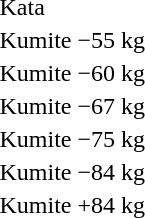<table>
<tr>
<td rowspan=2>Kata<br></td>
<td rowspan=2></td>
<td rowspan=2></td>
<td></td>
</tr>
<tr>
<td></td>
</tr>
<tr>
<td rowspan=2>Kumite −55 kg<br></td>
<td rowspan=2></td>
<td rowspan=2></td>
<td></td>
</tr>
<tr>
<td></td>
</tr>
<tr>
<td rowspan=2>Kumite −60 kg<br></td>
<td rowspan=2></td>
<td rowspan=2></td>
<td></td>
</tr>
<tr>
<td></td>
</tr>
<tr>
<td rowspan=2>Kumite −67 kg<br></td>
<td rowspan=2></td>
<td rowspan=2></td>
<td></td>
</tr>
<tr>
<td></td>
</tr>
<tr>
<td rowspan=2>Kumite −75 kg<br></td>
<td rowspan=2></td>
<td rowspan=2></td>
<td></td>
</tr>
<tr>
<td></td>
</tr>
<tr>
<td rowspan=2>Kumite −84 kg<br></td>
<td rowspan=2></td>
<td rowspan=2></td>
<td></td>
</tr>
<tr>
<td></td>
</tr>
<tr>
<td rowspan=2>Kumite +84 kg<br></td>
<td rowspan=2></td>
<td rowspan=2></td>
<td></td>
</tr>
<tr>
<td></td>
</tr>
</table>
